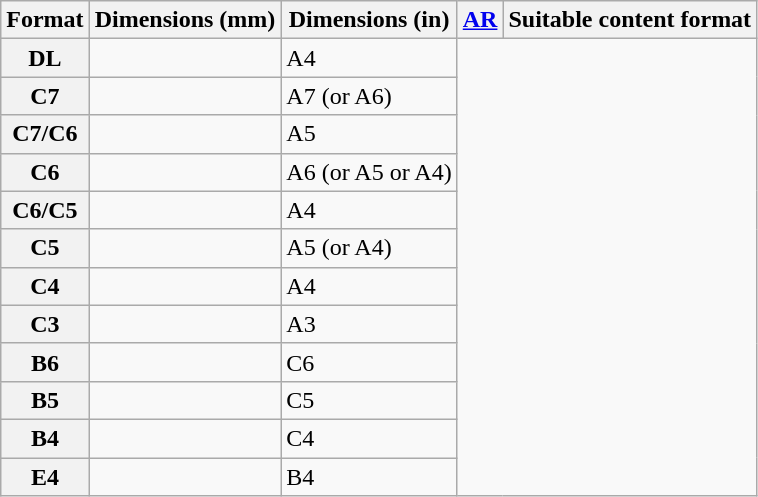<table class="wikitable sortable">
<tr>
<th>Format</th>
<th>Dimensions (mm)</th>
<th>Dimensions (in)</th>
<th><a href='#'>AR</a></th>
<th>Suitable content format</th>
</tr>
<tr>
<th title="designated long">DL </th>
<td></td>
<td> A4</td>
</tr>
<tr>
<th>C7</th>
<td></td>
<td>A7 (or  A6)</td>
</tr>
<tr>
<th>C7/C6</th>
<td></td>
<td> A5</td>
</tr>
<tr>
<th>C6</th>
<td></td>
<td>A6 (or  A5 or  A4)</td>
</tr>
<tr>
<th>C6/C5</th>
<td></td>
<td> A4</td>
</tr>
<tr>
<th>C5</th>
<td></td>
<td>A5 (or  A4)</td>
</tr>
<tr>
<th>C4</th>
<td></td>
<td>A4</td>
</tr>
<tr>
<th>C3</th>
<td></td>
<td>A3</td>
</tr>
<tr>
<th>B6</th>
<td></td>
<td>C6</td>
</tr>
<tr>
<th>B5</th>
<td></td>
<td>C5</td>
</tr>
<tr>
<th>B4</th>
<td></td>
<td>C4</td>
</tr>
<tr>
<th>E4</th>
<td></td>
<td>B4</td>
</tr>
</table>
